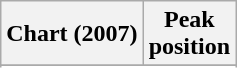<table class="wikitable sortable plainrowheaders" style="text-align:center">
<tr>
<th scope="col">Chart (2007)</th>
<th scope="col">Peak<br> position</th>
</tr>
<tr>
</tr>
<tr>
</tr>
</table>
